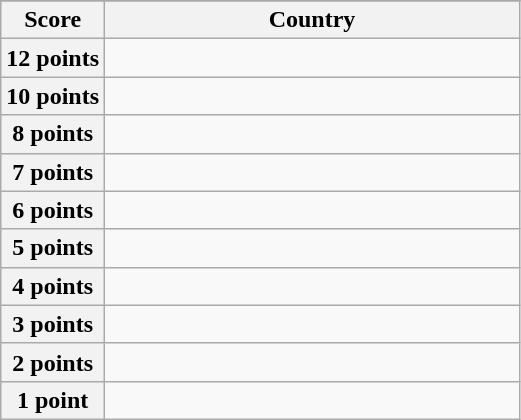<table class="wikitable">
<tr>
</tr>
<tr>
<th scope="col" width="20%">Score</th>
<th scope="col">Country</th>
</tr>
<tr>
<th scope="row">12 points</th>
<td></td>
</tr>
<tr>
<th scope="row">10 points</th>
<td></td>
</tr>
<tr>
<th scope="row">8 points</th>
<td></td>
</tr>
<tr>
<th scope="row">7 points</th>
<td></td>
</tr>
<tr>
<th scope="row">6 points</th>
<td></td>
</tr>
<tr>
<th scope="row">5 points</th>
<td></td>
</tr>
<tr>
<th scope="row">4 points</th>
<td></td>
</tr>
<tr>
<th scope="row">3 points</th>
<td></td>
</tr>
<tr>
<th scope="row">2 points</th>
<td></td>
</tr>
<tr>
<th scope="row">1 point</th>
<td></td>
</tr>
</table>
